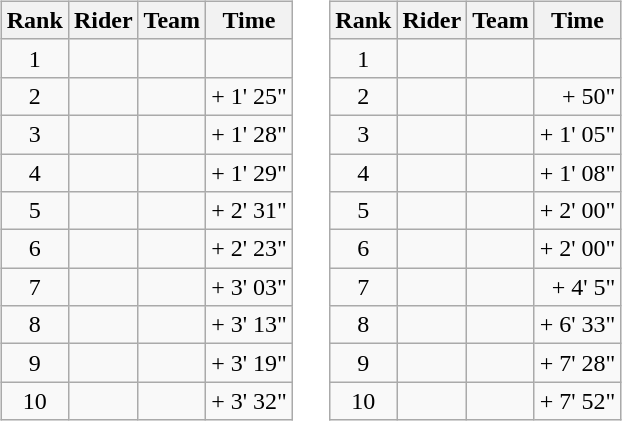<table>
<tr>
<td><br><table class="wikitable">
<tr>
<th scope="col">Rank</th>
<th scope="col">Rider</th>
<th scope="col">Team</th>
<th scope="col">Time</th>
</tr>
<tr>
<td style="text-align:center;">1</td>
<td></td>
<td></td>
<td style="text-align:right;"></td>
</tr>
<tr>
<td style="text-align:center;">2</td>
<td></td>
<td></td>
<td style="text-align:right;">+ 1' 25"</td>
</tr>
<tr>
<td style="text-align:center;">3</td>
<td></td>
<td></td>
<td style="text-align:right;">+ 1' 28"</td>
</tr>
<tr>
<td style="text-align:center;">4</td>
<td></td>
<td></td>
<td style="text-align:right;">+ 1' 29"</td>
</tr>
<tr>
<td style="text-align:center;">5</td>
<td></td>
<td></td>
<td style="text-align:right;">+ 2' 31"</td>
</tr>
<tr>
<td style="text-align:center;">6</td>
<td></td>
<td></td>
<td style="text-align:right;">+ 2' 23"</td>
</tr>
<tr>
<td style="text-align:center;">7</td>
<td></td>
<td></td>
<td style="text-align:right;">+ 3' 03"</td>
</tr>
<tr>
<td style="text-align:center;">8</td>
<td></td>
<td></td>
<td style="text-align:right;">+ 3' 13"</td>
</tr>
<tr>
<td style="text-align:center;">9</td>
<td></td>
<td></td>
<td style="text-align:right;">+ 3' 19"</td>
</tr>
<tr>
<td style="text-align:center;">10</td>
<td></td>
<td></td>
<td style="text-align:right;">+ 3' 32"</td>
</tr>
</table>
</td>
<td></td>
<td><br><table class="wikitable">
<tr>
<th scope="col">Rank</th>
<th scope="col">Rider</th>
<th scope="col">Team</th>
<th scope="col">Time</th>
</tr>
<tr>
<td style="text-align:center;">1</td>
<td> </td>
<td></td>
<td style="text-align:right;"></td>
</tr>
<tr>
<td style="text-align:center;">2</td>
<td></td>
<td></td>
<td style="text-align:right;">+ 50"</td>
</tr>
<tr>
<td style="text-align:center;">3</td>
<td></td>
<td></td>
<td style="text-align:right;">+ 1' 05"</td>
</tr>
<tr>
<td style="text-align:center;">4</td>
<td></td>
<td></td>
<td style="text-align:right;">+ 1' 08"</td>
</tr>
<tr>
<td style="text-align:center;">5</td>
<td></td>
<td></td>
<td style="text-align:right;">+ 2' 00"</td>
</tr>
<tr>
<td style="text-align:center;">6</td>
<td></td>
<td></td>
<td style="text-align:right;">+ 2' 00"</td>
</tr>
<tr>
<td style="text-align:center;">7</td>
<td></td>
<td></td>
<td style="text-align:right;">+ 4' 5"</td>
</tr>
<tr>
<td style="text-align:center;">8</td>
<td></td>
<td></td>
<td style="text-align:right;">+ 6' 33"</td>
</tr>
<tr>
<td style="text-align:center;">9</td>
<td></td>
<td></td>
<td style="text-align:right;">+ 7' 28"</td>
</tr>
<tr>
<td style="text-align:center;">10</td>
<td></td>
<td></td>
<td style="text-align:right;">+ 7' 52"</td>
</tr>
</table>
</td>
</tr>
</table>
